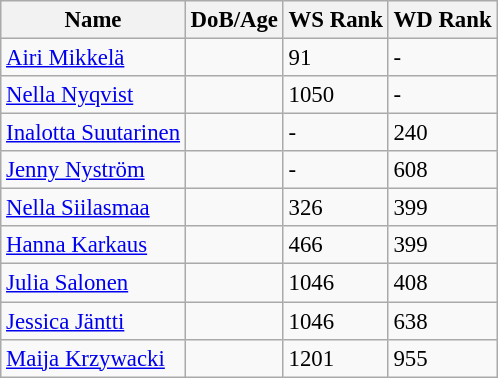<table class="wikitable" style="text-align: left; font-size:95%;">
<tr>
<th>Name</th>
<th>DoB/Age</th>
<th>WS Rank</th>
<th>WD Rank</th>
</tr>
<tr>
<td><a href='#'>Airi Mikkelä</a></td>
<td></td>
<td>91</td>
<td>-</td>
</tr>
<tr>
<td><a href='#'>Nella Nyqvist</a></td>
<td></td>
<td>1050</td>
<td>-</td>
</tr>
<tr>
<td><a href='#'>Inalotta Suutarinen</a></td>
<td></td>
<td>-</td>
<td>240</td>
</tr>
<tr>
<td><a href='#'>Jenny Nyström</a></td>
<td></td>
<td>-</td>
<td>608</td>
</tr>
<tr>
<td><a href='#'>Nella Siilasmaa</a></td>
<td></td>
<td>326</td>
<td>399</td>
</tr>
<tr>
<td><a href='#'>Hanna Karkaus</a></td>
<td></td>
<td>466</td>
<td>399</td>
</tr>
<tr>
<td><a href='#'>Julia Salonen</a></td>
<td></td>
<td>1046</td>
<td>408</td>
</tr>
<tr>
<td><a href='#'>Jessica Jäntti</a></td>
<td></td>
<td>1046</td>
<td>638</td>
</tr>
<tr>
<td><a href='#'>Maija Krzywacki</a></td>
<td></td>
<td>1201</td>
<td>955</td>
</tr>
</table>
